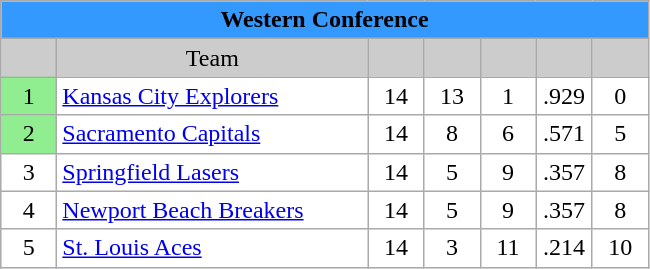<table class="wikitable" style="margin:1em; clear:right; text-align:left; line-height:normal; width=50%">
<tr>
<td style="text-align:center; background-color:#3399FF" colspan="9"><strong>Western Conference</strong></td>
</tr>
<tr>
<td style="text-align:center; background-color:#CCCCCC; width:30px"></td>
<td style="text-align:center; background-color:#CCCCCC; width:200px">Team</td>
<td style="text-align:center; background-color:#CCCCCC; width:30px"></td>
<td style="text-align:center; background-color:#CCCCCC; width:30px"></td>
<td style="text-align:center; background-color:#CCCCCC; width:30px"></td>
<td style="text-align:center; background-color:#CCCCCC; width:30px"></td>
<td style="text-align:center; background-color:#CCCCCC; width:30px"></td>
</tr>
<tr>
<td style="text-align:center; background-color:#90EE90; width:30px">1</td>
<td style="text-align:left; background:white; width:200px"><a href='#'>Kansas City Explorers</a></td>
<td style="text-align:center; background:white; width:30px">14</td>
<td style="text-align:center; background:white; width:30px">13</td>
<td style="text-align:center; background:white; width:30px">1</td>
<td style="text-align:center; background:white; width:30px">.929</td>
<td style="text-align:center; background:white; width:30px">0</td>
</tr>
<tr>
<td style="text-align:center; background-color:#90EE90; width:30px">2</td>
<td style="text-align:left; background:white; width:200px"><a href='#'>Sacramento Capitals</a></td>
<td style="text-align:center; background:white; width:30px">14</td>
<td style="text-align:center; background:white; width:30px">8</td>
<td style="text-align:center; background:white; width:30px">6</td>
<td style="text-align:center; background:white; width:30px">.571</td>
<td style="text-align:center; background:white; width:30px">5</td>
</tr>
<tr>
<td style="text-align:center; background:white; width:30px">3</td>
<td style="text-align:left; background:white; width:200px"><a href='#'>Springfield Lasers</a></td>
<td style="text-align:center; background:white; width:30px">14</td>
<td style="text-align:center; background:white; width:30px">5</td>
<td style="text-align:center; background:white; width:30px">9</td>
<td style="text-align:center; background:white; width:30px">.357</td>
<td style="text-align:center; background:white; width:30px">8</td>
</tr>
<tr>
<td style="text-align:center; background:white; width:30px">4</td>
<td style="text-align:left; background:white; width:200px"><a href='#'>Newport Beach Breakers</a></td>
<td style="text-align:center; background:white; width:30px">14</td>
<td style="text-align:center; background:white; width:30px">5</td>
<td style="text-align:center; background:white; width:30px">9</td>
<td style="text-align:center; background:white; width:30px">.357</td>
<td style="text-align:center; background:white; width:30px">8</td>
</tr>
<tr>
<td style="text-align:center; background:white; width:30px">5</td>
<td style="text-align:left; background:white; width:200px"><a href='#'>St. Louis Aces</a></td>
<td style="text-align:center; background:white; width:30px">14</td>
<td style="text-align:center; background:white; width:30px">3</td>
<td style="text-align:center; background:white; width:30px">11</td>
<td style="text-align:center; background:white; width:30px">.214</td>
<td style="text-align:center; background:white; width:30px">10</td>
</tr>
</table>
